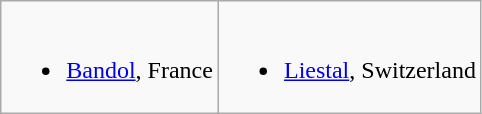<table class="wikitable">
<tr valign="top">
<td><br><ul><li> <a href='#'>Bandol</a>, France </li></ul></td>
<td><br><ul><li> <a href='#'>Liestal</a>, Switzerland</li></ul></td>
</tr>
</table>
